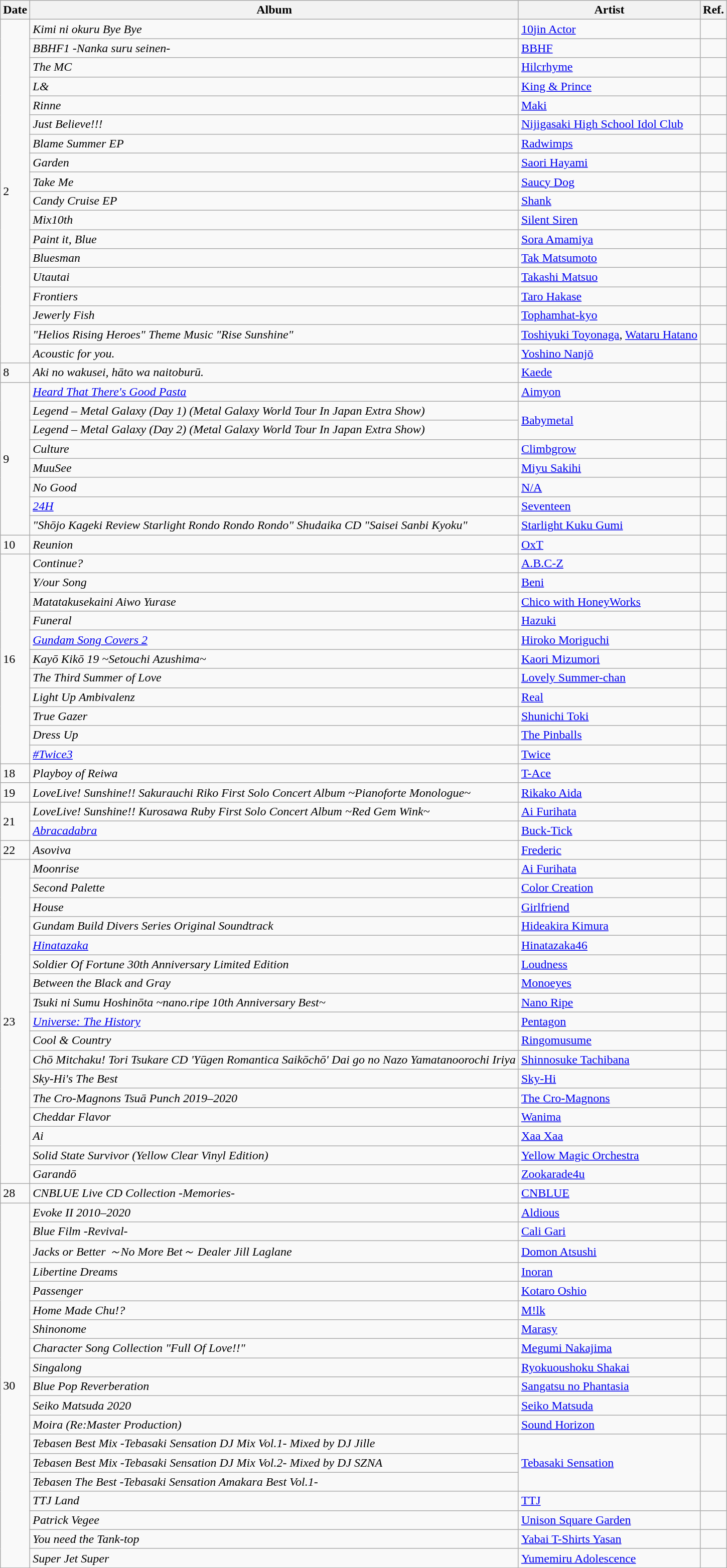<table class="wikitable">
<tr>
<th>Date</th>
<th>Album</th>
<th>Artist</th>
<th>Ref.</th>
</tr>
<tr>
<td rowspan="18">2</td>
<td><em>Kimi ni okuru Bye Bye</em></td>
<td><a href='#'>10jin Actor</a></td>
<td></td>
</tr>
<tr>
<td><em>BBHF1 -Nanka suru seinen-</em></td>
<td><a href='#'>BBHF</a></td>
<td></td>
</tr>
<tr>
<td><em>The MC</em></td>
<td><a href='#'>Hilcrhyme</a></td>
<td></td>
</tr>
<tr>
<td><em>L&</em></td>
<td><a href='#'>King & Prince</a></td>
<td></td>
</tr>
<tr>
<td><em>Rinne</em></td>
<td><a href='#'>Maki</a></td>
<td></td>
</tr>
<tr>
<td><em>Just Believe!!!</em></td>
<td><a href='#'>Nijigasaki High School Idol Club</a></td>
<td></td>
</tr>
<tr>
<td><em>Blame Summer EP</em></td>
<td><a href='#'>Radwimps</a></td>
<td></td>
</tr>
<tr>
<td><em>Garden</em></td>
<td><a href='#'>Saori Hayami</a></td>
<td></td>
</tr>
<tr>
<td><em>Take Me</em></td>
<td><a href='#'>Saucy Dog</a></td>
<td></td>
</tr>
<tr>
<td><em>Candy Cruise EP</em></td>
<td><a href='#'>Shank</a></td>
<td></td>
</tr>
<tr>
<td><em>Mix10th</em></td>
<td><a href='#'>Silent Siren</a></td>
<td></td>
</tr>
<tr>
<td><em>Paint it, Blue</em></td>
<td><a href='#'>Sora Amamiya</a></td>
<td></td>
</tr>
<tr>
<td><em>Bluesman</em></td>
<td><a href='#'>Tak Matsumoto</a></td>
<td></td>
</tr>
<tr>
<td><em>Utautai</em></td>
<td><a href='#'>Takashi Matsuo</a></td>
<td></td>
</tr>
<tr>
<td><em>Frontiers</em></td>
<td><a href='#'>Taro Hakase</a></td>
<td></td>
</tr>
<tr>
<td><em>Jewerly Fish</em></td>
<td><a href='#'>Tophamhat-kyo</a></td>
<td></td>
</tr>
<tr>
<td><em>"Helios Rising Heroes" Theme Music "Rise Sunshine"</em></td>
<td><a href='#'>Toshiyuki Toyonaga</a>, <a href='#'>Wataru Hatano</a></td>
<td></td>
</tr>
<tr>
<td><em>Acoustic for you.</em></td>
<td><a href='#'>Yoshino Nanjō</a></td>
<td></td>
</tr>
<tr>
<td>8</td>
<td><em>Aki no wakusei, hāto wa naitoburū.</em></td>
<td><a href='#'>Kaede</a></td>
<td></td>
</tr>
<tr>
<td rowspan="8">9</td>
<td><em><a href='#'>Heard That There's Good Pasta</a></em></td>
<td><a href='#'>Aimyon</a></td>
<td></td>
</tr>
<tr>
<td><em>Legend – Metal Galaxy (Day 1) (Metal Galaxy World Tour In Japan Extra Show)</em></td>
<td rowspan="2"><a href='#'>Babymetal</a></td>
<td rowspan="2"></td>
</tr>
<tr>
<td><em>Legend – Metal Galaxy (Day 2) (Metal Galaxy World Tour In Japan Extra Show)</em></td>
</tr>
<tr>
<td><em>Culture</em></td>
<td><a href='#'>Climbgrow</a></td>
<td></td>
</tr>
<tr>
<td><em>MuuSee</em></td>
<td><a href='#'>Miyu Sakihi</a></td>
<td></td>
</tr>
<tr>
<td><em>No Good</em></td>
<td><a href='#'>N/A</a></td>
<td></td>
</tr>
<tr>
<td><em><a href='#'>24H</a></em></td>
<td><a href='#'>Seventeen</a></td>
<td></td>
</tr>
<tr>
<td><em>"Shōjo Kageki Review Starlight Rondo Rondo Rondo" Shudaika CD "Saisei Sanbi Kyoku"</em></td>
<td><a href='#'>Starlight Kuku Gumi</a></td>
<td></td>
</tr>
<tr>
<td>10</td>
<td><em>Reunion</em></td>
<td><a href='#'>OxT</a></td>
<td></td>
</tr>
<tr>
<td rowspan="11">16</td>
<td><em>Continue?</em></td>
<td><a href='#'>A.B.C-Z</a></td>
<td></td>
</tr>
<tr>
<td><em>Y/our Song</em></td>
<td><a href='#'>Beni</a></td>
<td></td>
</tr>
<tr>
<td><em>Matatakusekaini Aiwo Yurase</em></td>
<td><a href='#'>Chico with HoneyWorks</a></td>
<td></td>
</tr>
<tr>
<td><em>Funeral</em></td>
<td><a href='#'>Hazuki</a></td>
<td></td>
</tr>
<tr>
<td><em><a href='#'>Gundam Song Covers 2</a></em></td>
<td><a href='#'>Hiroko Moriguchi</a></td>
<td></td>
</tr>
<tr>
<td><em>Kayō Kikō 19 ~Setouchi Azushima~</em></td>
<td><a href='#'>Kaori Mizumori</a></td>
<td></td>
</tr>
<tr>
<td><em>The Third Summer of Love</em></td>
<td><a href='#'>Lovely Summer-chan</a></td>
<td></td>
</tr>
<tr>
<td><em>Light Up Ambivalenz</em></td>
<td><a href='#'>Real</a></td>
<td></td>
</tr>
<tr>
<td><em>True Gazer</em></td>
<td><a href='#'>Shunichi Toki</a></td>
<td></td>
</tr>
<tr>
<td><em>Dress Up</em></td>
<td><a href='#'>The Pinballs</a></td>
<td></td>
</tr>
<tr>
<td><em><a href='#'>#Twice3</a></em></td>
<td><a href='#'>Twice</a></td>
<td></td>
</tr>
<tr>
<td>18</td>
<td><em>Playboy of Reiwa</em></td>
<td><a href='#'>T-Ace</a></td>
<td></td>
</tr>
<tr>
<td>19</td>
<td><em>LoveLive! Sunshine!! Sakurauchi Riko First Solo Concert Album ~Pianoforte Monologue~</em></td>
<td><a href='#'>Rikako Aida</a></td>
<td></td>
</tr>
<tr>
<td rowspan="2">21</td>
<td><em>LoveLive! Sunshine!! Kurosawa Ruby First Solo Concert Album ~Red Gem Wink~</em></td>
<td><a href='#'>Ai Furihata</a></td>
<td></td>
</tr>
<tr>
<td><em><a href='#'>Abracadabra</a></em></td>
<td><a href='#'>Buck-Tick</a></td>
<td></td>
</tr>
<tr>
<td>22</td>
<td><em>Asoviva</em></td>
<td><a href='#'>Frederic</a></td>
<td></td>
</tr>
<tr>
<td rowspan="17">23</td>
<td><em>Moonrise</em></td>
<td><a href='#'>Ai Furihata</a></td>
<td></td>
</tr>
<tr>
<td><em>Second Palette</em></td>
<td><a href='#'>Color Creation</a></td>
<td></td>
</tr>
<tr>
<td><em>House</em></td>
<td><a href='#'>Girlfriend</a></td>
<td></td>
</tr>
<tr>
<td><em>Gundam Build Divers Series Original Soundtrack</em></td>
<td><a href='#'>Hideakira Kimura</a></td>
<td></td>
</tr>
<tr>
<td><em><a href='#'>Hinatazaka</a></em></td>
<td><a href='#'>Hinatazaka46</a></td>
<td></td>
</tr>
<tr>
<td><em>Soldier Of Fortune 30th Anniversary Limited Edition</em></td>
<td><a href='#'>Loudness</a></td>
<td></td>
</tr>
<tr>
<td><em>Between the Black and Gray</em></td>
<td><a href='#'>Monoeyes</a></td>
<td></td>
</tr>
<tr>
<td><em>Tsuki ni Sumu Hoshinōta ~nano.ripe 10th Anniversary Best~</em></td>
<td><a href='#'>Nano Ripe</a></td>
<td></td>
</tr>
<tr>
<td><em><a href='#'>Universe: The History</a></em></td>
<td><a href='#'>Pentagon</a></td>
<td></td>
</tr>
<tr>
<td><em>Cool & Country</em></td>
<td><a href='#'>Ringomusume</a></td>
<td></td>
</tr>
<tr>
<td><em>Chō Mitchaku! Tori Tsukare CD 'Yūgen Romantica Saikōchō' Dai go no Nazo Yamatanoorochi Iriya</em></td>
<td><a href='#'>Shinnosuke Tachibana</a></td>
<td></td>
</tr>
<tr>
<td><em>Sky-Hi's The Best</em></td>
<td><a href='#'>Sky-Hi</a></td>
<td></td>
</tr>
<tr>
<td><em>The Cro-Magnons Tsuā Punch 2019–2020</em></td>
<td><a href='#'>The Cro-Magnons</a></td>
<td></td>
</tr>
<tr>
<td><em>Cheddar Flavor</em></td>
<td><a href='#'>Wanima</a></td>
<td></td>
</tr>
<tr>
<td><em>Ai</em></td>
<td><a href='#'>Xaa Xaa</a></td>
<td></td>
</tr>
<tr>
<td><em>Solid State Survivor (Yellow Clear Vinyl Edition)</em></td>
<td><a href='#'>Yellow Magic Orchestra</a></td>
<td></td>
</tr>
<tr>
<td><em>Garandō</em></td>
<td><a href='#'>Zookarade4u</a></td>
<td></td>
</tr>
<tr>
<td>28</td>
<td><em>CNBLUE Live CD Collection -Memories-</em></td>
<td><a href='#'>CNBLUE</a></td>
<td></td>
</tr>
<tr>
<td rowspan="19">30</td>
<td><em>Evoke II 2010–2020</em></td>
<td><a href='#'>Aldious</a></td>
<td></td>
</tr>
<tr>
<td><em>Blue Film -Revival-</em></td>
<td><a href='#'>Cali Gari</a></td>
<td></td>
</tr>
<tr>
<td><em>Jacks or Better ～No More Bet～ Dealer Jill Laglane</em></td>
<td><a href='#'>Domon Atsushi</a></td>
<td></td>
</tr>
<tr>
<td><em>Libertine Dreams</em></td>
<td><a href='#'>Inoran</a></td>
<td></td>
</tr>
<tr>
<td><em>Passenger</em></td>
<td><a href='#'>Kotaro Oshio</a></td>
<td></td>
</tr>
<tr>
<td><em>Home Made Chu!?</em></td>
<td><a href='#'>M!lk</a></td>
<td></td>
</tr>
<tr>
<td><em>Shinonome</em></td>
<td><a href='#'>Marasy</a></td>
<td></td>
</tr>
<tr>
<td><em>Character Song Collection "Full Of Love!!"</em></td>
<td><a href='#'>Megumi Nakajima</a></td>
<td></td>
</tr>
<tr>
<td><em>Singalong</em></td>
<td><a href='#'>Ryokuoushoku Shakai</a></td>
<td></td>
</tr>
<tr>
<td><em>Blue Pop Reverberation</em></td>
<td><a href='#'>Sangatsu no Phantasia</a></td>
<td></td>
</tr>
<tr>
<td><em>Seiko Matsuda 2020</em></td>
<td><a href='#'>Seiko Matsuda</a></td>
<td></td>
</tr>
<tr>
<td><em>Moira (Re:Master Production)</em></td>
<td><a href='#'>Sound Horizon</a></td>
<td></td>
</tr>
<tr>
<td><em>Tebasen Best Mix -Tebasaki Sensation DJ Mix Vol.1- Mixed by DJ Jille</em></td>
<td rowspan="3"><a href='#'>Tebasaki Sensation</a></td>
<td rowspan="3"></td>
</tr>
<tr>
<td><em>Tebasen Best Mix -Tebasaki Sensation DJ Mix Vol.2- Mixed by DJ SZNA</em></td>
</tr>
<tr>
<td><em>Tebasen The Best -Tebasaki Sensation Amakara Best Vol.1-</em></td>
</tr>
<tr>
<td><em>TTJ Land</em></td>
<td><a href='#'>TTJ</a></td>
<td></td>
</tr>
<tr>
<td><em>Patrick Vegee</em></td>
<td><a href='#'>Unison Square Garden</a></td>
<td></td>
</tr>
<tr>
<td><em>You need the Tank-top</em></td>
<td><a href='#'>Yabai T-Shirts Yasan</a></td>
<td></td>
</tr>
<tr>
<td><em>Super Jet Super</em></td>
<td><a href='#'>Yumemiru Adolescence</a></td>
<td></td>
</tr>
</table>
